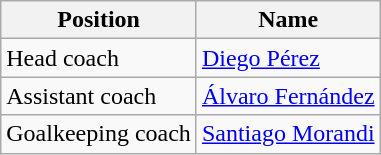<table class="wikitable">
<tr>
<th>Position</th>
<th>Name</th>
</tr>
<tr>
<td>Head coach</td>
<td> <a href='#'>Diego Pérez</a></td>
</tr>
<tr>
<td>Assistant coach</td>
<td> <a href='#'>Álvaro Fernández</a></td>
</tr>
<tr>
<td>Goalkeeping coach</td>
<td> <a href='#'>Santiago Morandi</a></td>
</tr>
</table>
